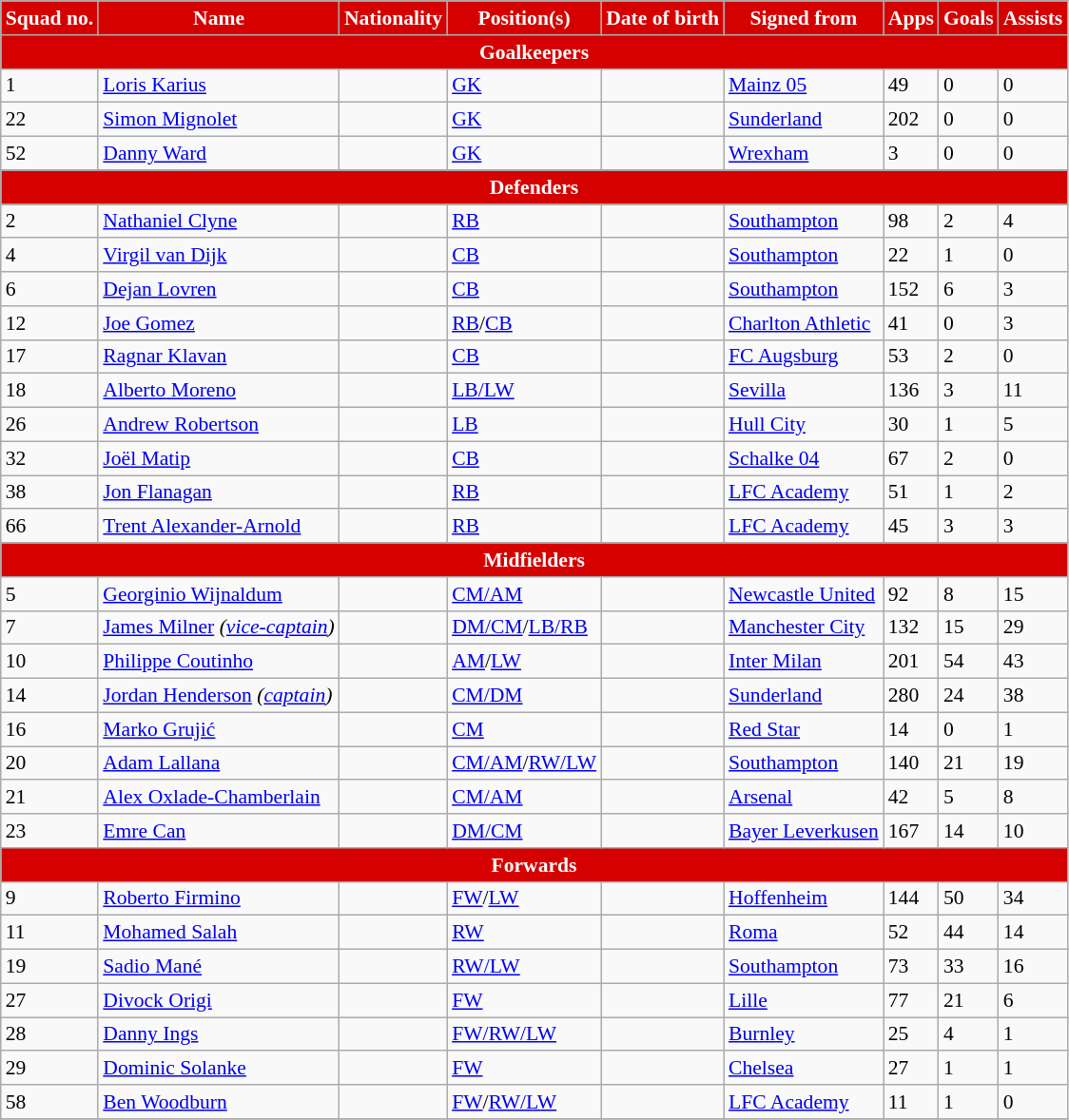<table class="wikitable sortable" style="font-size:90%; white-space:nowrap;">
<tr>
<th style="background:#d50000; color:white; text-align:center;">Squad no.</th>
<th style="background:#d50000; color:white; text-align:center;">Name</th>
<th style="background:#d50000; color:white; text-align:center;">Nationality</th>
<th style="background:#d50000; color:white; text-align:center;">Position(s)</th>
<th style="background:#d50000; color:white; text-align:center;">Date of birth</th>
<th style="background:#d50000; color:white; text-align:center;">Signed from</th>
<th style="background:#d50000; color:white; text-align:center;">Apps</th>
<th style="background:#d50000; color:white; text-align:center;">Goals</th>
<th style="background:#d50000; color:white; text-align:center;">Assists</th>
</tr>
<tr>
<th colspan="9" style="background:#d50000; color:white; text-align:center">Goalkeepers</th>
</tr>
<tr>
<td>1</td>
<td><a href='#'>Loris Karius</a></td>
<td></td>
<td><a href='#'>GK</a></td>
<td></td>
<td> <a href='#'>Mainz 05</a></td>
<td>49</td>
<td>0</td>
<td>0</td>
</tr>
<tr>
<td>22</td>
<td><a href='#'>Simon Mignolet</a></td>
<td></td>
<td><a href='#'>GK</a></td>
<td></td>
<td> <a href='#'>Sunderland</a></td>
<td>202</td>
<td>0</td>
<td>0</td>
</tr>
<tr>
<td>52</td>
<td><a href='#'>Danny Ward</a></td>
<td></td>
<td><a href='#'>GK</a></td>
<td></td>
<td> <a href='#'>Wrexham</a></td>
<td>3</td>
<td>0</td>
<td>0</td>
</tr>
<tr>
<th colspan="10" style="background:#d50000; color:white; text-align:center">Defenders</th>
</tr>
<tr>
<td>2</td>
<td><a href='#'>Nathaniel Clyne</a></td>
<td></td>
<td><a href='#'>RB</a></td>
<td></td>
<td> <a href='#'>Southampton</a></td>
<td>98</td>
<td>2</td>
<td>4</td>
</tr>
<tr>
<td>4</td>
<td><a href='#'>Virgil van Dijk</a></td>
<td></td>
<td><a href='#'>CB</a></td>
<td></td>
<td> <a href='#'>Southampton</a></td>
<td>22</td>
<td>1</td>
<td>0</td>
</tr>
<tr>
<td>6</td>
<td><a href='#'>Dejan Lovren</a></td>
<td></td>
<td><a href='#'>CB</a></td>
<td></td>
<td> <a href='#'>Southampton</a></td>
<td>152</td>
<td>6</td>
<td>3</td>
</tr>
<tr>
<td>12</td>
<td><a href='#'>Joe Gomez</a></td>
<td></td>
<td><a href='#'>RB</a>/<a href='#'>CB</a></td>
<td></td>
<td> <a href='#'>Charlton Athletic</a></td>
<td>41</td>
<td>0</td>
<td>3</td>
</tr>
<tr>
<td>17</td>
<td><a href='#'>Ragnar Klavan</a></td>
<td></td>
<td><a href='#'>CB</a></td>
<td></td>
<td> <a href='#'>FC Augsburg</a></td>
<td>53</td>
<td>2</td>
<td>0</td>
</tr>
<tr>
<td>18</td>
<td><a href='#'>Alberto Moreno</a></td>
<td></td>
<td><a href='#'>LB/LW</a></td>
<td></td>
<td> <a href='#'>Sevilla</a></td>
<td>136</td>
<td>3</td>
<td>11</td>
</tr>
<tr>
<td>26</td>
<td><a href='#'>Andrew Robertson</a></td>
<td></td>
<td><a href='#'>LB</a></td>
<td></td>
<td> <a href='#'>Hull City</a></td>
<td>30</td>
<td>1</td>
<td>5</td>
</tr>
<tr>
<td>32</td>
<td><a href='#'>Joël Matip</a></td>
<td></td>
<td><a href='#'>CB</a></td>
<td></td>
<td> <a href='#'>Schalke 04</a></td>
<td>67</td>
<td>2</td>
<td>0</td>
</tr>
<tr>
<td>38</td>
<td><a href='#'>Jon Flanagan</a></td>
<td></td>
<td><a href='#'>RB</a></td>
<td></td>
<td> <a href='#'>LFC Academy</a></td>
<td>51</td>
<td>1</td>
<td>2</td>
</tr>
<tr>
<td>66</td>
<td><a href='#'>Trent Alexander-Arnold</a></td>
<td></td>
<td><a href='#'>RB</a></td>
<td></td>
<td> <a href='#'>LFC Academy</a></td>
<td>45</td>
<td>3</td>
<td>3</td>
</tr>
<tr>
<th colspan="9" style="background:#d50000; color:white; text-align:center">Midfielders</th>
</tr>
<tr>
<td>5</td>
<td><a href='#'>Georginio Wijnaldum</a></td>
<td></td>
<td><a href='#'>CM/AM</a></td>
<td></td>
<td> <a href='#'>Newcastle United</a></td>
<td>92</td>
<td>8</td>
<td>15</td>
</tr>
<tr>
<td>7</td>
<td><a href='#'>James Milner</a> <em>(<a href='#'>vice-captain</a>)</em></td>
<td></td>
<td><a href='#'>DM/CM</a>/<a href='#'>LB/RB</a></td>
<td></td>
<td> <a href='#'>Manchester City</a></td>
<td>132</td>
<td>15</td>
<td>29</td>
</tr>
<tr>
<td>10</td>
<td><a href='#'>Philippe Coutinho</a></td>
<td></td>
<td><a href='#'>AM</a>/<a href='#'>LW</a></td>
<td></td>
<td> <a href='#'>Inter Milan</a></td>
<td>201</td>
<td>54</td>
<td>43</td>
</tr>
<tr>
<td>14</td>
<td><a href='#'>Jordan Henderson</a> <em>(<a href='#'>captain</a>)</em></td>
<td></td>
<td><a href='#'>CM/DM</a></td>
<td></td>
<td> <a href='#'>Sunderland</a></td>
<td>280</td>
<td>24</td>
<td>38</td>
</tr>
<tr>
<td>16</td>
<td><a href='#'>Marko Grujić</a></td>
<td></td>
<td><a href='#'>CM</a></td>
<td></td>
<td> <a href='#'>Red Star</a></td>
<td>14</td>
<td>0</td>
<td>1</td>
</tr>
<tr>
<td>20</td>
<td><a href='#'>Adam Lallana</a></td>
<td></td>
<td><a href='#'>CM/AM</a>/<a href='#'>RW/LW</a></td>
<td></td>
<td> <a href='#'>Southampton</a></td>
<td>140</td>
<td>21</td>
<td>19</td>
</tr>
<tr>
<td>21</td>
<td><a href='#'>Alex Oxlade-Chamberlain</a></td>
<td></td>
<td><a href='#'>CM/AM</a></td>
<td></td>
<td> <a href='#'>Arsenal</a></td>
<td>42</td>
<td>5</td>
<td>8</td>
</tr>
<tr>
<td>23</td>
<td><a href='#'>Emre Can</a></td>
<td></td>
<td><a href='#'>DM/CM</a></td>
<td></td>
<td> <a href='#'>Bayer Leverkusen</a></td>
<td>167</td>
<td>14</td>
<td>10</td>
</tr>
<tr>
<th colspan="9" style="background:#d50000; color:white; text-align:center">Forwards</th>
</tr>
<tr>
<td>9</td>
<td><a href='#'>Roberto Firmino</a></td>
<td></td>
<td><a href='#'>FW</a>/<a href='#'>LW</a></td>
<td></td>
<td> <a href='#'>Hoffenheim</a></td>
<td>144</td>
<td>50</td>
<td>34</td>
</tr>
<tr>
<td>11</td>
<td><a href='#'>Mohamed Salah</a></td>
<td></td>
<td><a href='#'>RW</a></td>
<td></td>
<td> <a href='#'>Roma</a></td>
<td>52</td>
<td>44</td>
<td>14</td>
</tr>
<tr>
<td>19</td>
<td><a href='#'>Sadio Mané</a></td>
<td></td>
<td><a href='#'>RW/LW</a></td>
<td></td>
<td> <a href='#'>Southampton</a></td>
<td>73</td>
<td>33</td>
<td>16</td>
</tr>
<tr>
<td>27</td>
<td><a href='#'>Divock Origi</a></td>
<td></td>
<td><a href='#'>FW</a></td>
<td></td>
<td> <a href='#'>Lille</a></td>
<td>77</td>
<td>21</td>
<td>6</td>
</tr>
<tr>
<td>28</td>
<td><a href='#'>Danny Ings</a></td>
<td></td>
<td><a href='#'>FW/RW/LW</a></td>
<td></td>
<td> <a href='#'>Burnley</a></td>
<td>25</td>
<td>4</td>
<td>1</td>
</tr>
<tr>
<td>29</td>
<td><a href='#'>Dominic Solanke</a></td>
<td></td>
<td><a href='#'>FW</a></td>
<td></td>
<td> <a href='#'>Chelsea</a></td>
<td>27</td>
<td>1</td>
<td>1</td>
</tr>
<tr>
<td>58</td>
<td><a href='#'>Ben Woodburn</a></td>
<td></td>
<td><a href='#'>FW</a>/<a href='#'>RW/LW</a></td>
<td></td>
<td> <a href='#'>LFC Academy</a></td>
<td>11</td>
<td>1</td>
<td>0</td>
</tr>
<tr>
</tr>
</table>
